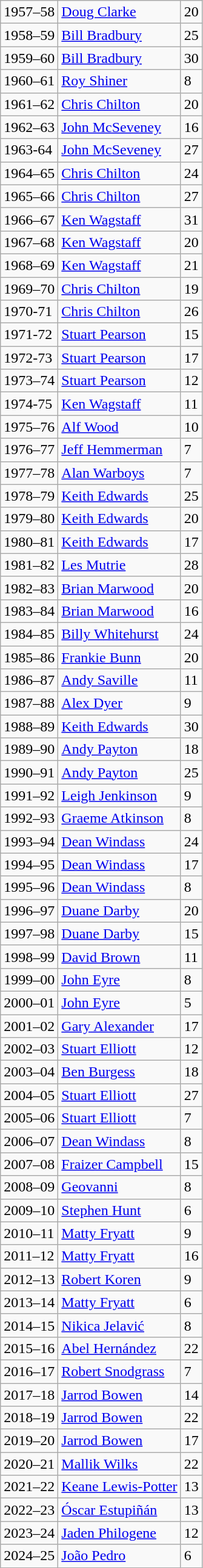<table class="wikitable">
<tr>
<td>1957–58</td>
<td><a href='#'>Doug Clarke</a></td>
<td>20</td>
</tr>
<tr>
<td>1958–59</td>
<td><a href='#'> Bill Bradbury</a></td>
<td>25</td>
</tr>
<tr>
<td>1959–60</td>
<td><a href='#'>Bill Bradbury</a></td>
<td>30</td>
</tr>
<tr>
<td>1960–61</td>
<td><a href='#'>Roy Shiner</a></td>
<td>8</td>
</tr>
<tr>
<td>1961–62</td>
<td><a href='#'>Chris Chilton</a></td>
<td>20</td>
</tr>
<tr>
<td>1962–63</td>
<td><a href='#'>John McSeveney</a></td>
<td>16</td>
</tr>
<tr>
<td>1963-64</td>
<td><a href='#'>John McSeveney</a></td>
<td>27</td>
</tr>
<tr>
<td>1964–65</td>
<td><a href='#'>Chris Chilton</a></td>
<td>24</td>
</tr>
<tr>
<td>1965–66</td>
<td><a href='#'>Chris Chilton</a></td>
<td>27</td>
</tr>
<tr>
<td>1966–67</td>
<td><a href='#'>Ken Wagstaff</a></td>
<td>31</td>
</tr>
<tr>
<td>1967–68</td>
<td><a href='#'>Ken Wagstaff</a></td>
<td>20</td>
</tr>
<tr>
<td>1968–69</td>
<td><a href='#'>Ken Wagstaff</a></td>
<td>21</td>
</tr>
<tr>
<td>1969–70</td>
<td><a href='#'>Chris Chilton</a></td>
<td>19</td>
</tr>
<tr>
<td>1970-71</td>
<td><a href='#'>Chris Chilton</a></td>
<td>26</td>
</tr>
<tr>
<td>1971-72</td>
<td><a href='#'>Stuart Pearson</a></td>
<td>15</td>
</tr>
<tr>
<td>1972-73</td>
<td><a href='#'>Stuart Pearson</a></td>
<td>17</td>
</tr>
<tr>
<td>1973–74</td>
<td><a href='#'>Stuart Pearson</a></td>
<td>12</td>
</tr>
<tr>
<td>1974-75</td>
<td><a href='#'>Ken Wagstaff</a></td>
<td>11</td>
</tr>
<tr>
<td>1975–76</td>
<td><a href='#'>Alf Wood</a></td>
<td>10</td>
</tr>
<tr>
<td>1976–77</td>
<td><a href='#'>Jeff Hemmerman</a></td>
<td>7</td>
</tr>
<tr>
<td>1977–78</td>
<td><a href='#'>Alan Warboys</a></td>
<td>7</td>
</tr>
<tr>
<td>1978–79</td>
<td><a href='#'>Keith Edwards</a></td>
<td>25</td>
</tr>
<tr>
<td>1979–80</td>
<td><a href='#'>Keith Edwards</a></td>
<td>20</td>
</tr>
<tr>
<td>1980–81</td>
<td><a href='#'>Keith Edwards</a></td>
<td>17</td>
</tr>
<tr>
<td>1981–82</td>
<td><a href='#'>Les Mutrie</a></td>
<td>28</td>
</tr>
<tr>
<td>1982–83</td>
<td><a href='#'>Brian Marwood</a></td>
<td>20</td>
</tr>
<tr>
<td>1983–84</td>
<td><a href='#'>Brian Marwood</a></td>
<td>16</td>
</tr>
<tr>
<td>1984–85</td>
<td><a href='#'>Billy Whitehurst</a></td>
<td>24</td>
</tr>
<tr>
<td>1985–86</td>
<td><a href='#'>Frankie Bunn</a></td>
<td>20</td>
</tr>
<tr>
<td>1986–87</td>
<td><a href='#'>Andy Saville</a></td>
<td>11</td>
</tr>
<tr>
<td>1987–88</td>
<td><a href='#'> Alex Dyer</a></td>
<td>9</td>
</tr>
<tr>
<td>1988–89</td>
<td><a href='#'>Keith Edwards</a></td>
<td>30</td>
</tr>
<tr>
<td>1989–90</td>
<td><a href='#'>Andy Payton</a></td>
<td>18</td>
</tr>
<tr>
<td>1990–91</td>
<td><a href='#'>Andy Payton</a></td>
<td>25</td>
</tr>
<tr>
<td>1991–92</td>
<td><a href='#'>Leigh Jenkinson</a></td>
<td>9</td>
</tr>
<tr>
<td>1992–93</td>
<td><a href='#'>Graeme Atkinson</a></td>
<td>8</td>
</tr>
<tr>
<td>1993–94</td>
<td><a href='#'>Dean Windass</a></td>
<td>24</td>
</tr>
<tr>
<td>1994–95</td>
<td><a href='#'>Dean Windass</a></td>
<td>17</td>
</tr>
<tr>
<td>1995–96</td>
<td><a href='#'>Dean Windass</a></td>
<td>8</td>
</tr>
<tr>
<td>1996–97</td>
<td><a href='#'>Duane Darby</a></td>
<td>20</td>
</tr>
<tr>
<td>1997–98</td>
<td><a href='#'>Duane Darby</a></td>
<td>15</td>
</tr>
<tr>
<td>1998–99</td>
<td><a href='#'>David Brown</a></td>
<td>11</td>
</tr>
<tr>
<td>1999–00</td>
<td><a href='#'>John Eyre</a></td>
<td>8</td>
</tr>
<tr>
<td>2000–01</td>
<td><a href='#'>John Eyre</a></td>
<td>5</td>
</tr>
<tr>
<td>2001–02</td>
<td><a href='#'>Gary Alexander</a></td>
<td>17</td>
</tr>
<tr>
<td>2002–03</td>
<td><a href='#'>Stuart Elliott</a></td>
<td>12</td>
</tr>
<tr>
<td>2003–04</td>
<td><a href='#'>Ben Burgess</a></td>
<td>18</td>
</tr>
<tr>
<td>2004–05</td>
<td><a href='#'>Stuart Elliott</a></td>
<td>27</td>
</tr>
<tr>
<td>2005–06</td>
<td><a href='#'>Stuart Elliott</a></td>
<td>7</td>
</tr>
<tr>
<td>2006–07</td>
<td><a href='#'>Dean Windass</a></td>
<td>8</td>
</tr>
<tr>
<td>2007–08</td>
<td><a href='#'>Fraizer Campbell</a></td>
<td>15</td>
</tr>
<tr>
<td>2008–09</td>
<td><a href='#'>Geovanni</a></td>
<td>8</td>
</tr>
<tr>
<td>2009–10</td>
<td><a href='#'>Stephen Hunt</a></td>
<td>6</td>
</tr>
<tr>
<td>2010–11</td>
<td><a href='#'>Matty Fryatt</a></td>
<td>9</td>
</tr>
<tr>
<td>2011–12</td>
<td><a href='#'>Matty Fryatt</a></td>
<td>16</td>
</tr>
<tr>
<td>2012–13</td>
<td><a href='#'>Robert Koren</a></td>
<td>9</td>
</tr>
<tr>
<td>2013–14</td>
<td><a href='#'>Matty Fryatt</a></td>
<td>6</td>
</tr>
<tr>
<td>2014–15</td>
<td><a href='#'>Nikica Jelavić</a></td>
<td>8</td>
</tr>
<tr>
<td>2015–16</td>
<td><a href='#'>Abel Hernández</a></td>
<td>22</td>
</tr>
<tr>
<td>2016–17</td>
<td><a href='#'>Robert Snodgrass</a></td>
<td>7</td>
</tr>
<tr>
<td>2017–18</td>
<td><a href='#'>Jarrod Bowen</a></td>
<td>14</td>
</tr>
<tr>
<td>2018–19</td>
<td><a href='#'>Jarrod Bowen</a></td>
<td>22</td>
</tr>
<tr>
<td>2019–20</td>
<td><a href='#'>Jarrod Bowen</a></td>
<td>17</td>
</tr>
<tr>
<td>2020–21</td>
<td><a href='#'>Mallik Wilks</a></td>
<td>22</td>
</tr>
<tr>
<td>2021–22</td>
<td><a href='#'>Keane Lewis-Potter</a></td>
<td>13</td>
</tr>
<tr>
<td>2022–23</td>
<td><a href='#'>Óscar Estupiñán</a></td>
<td>13</td>
</tr>
<tr>
<td>2023–24</td>
<td><a href='#'>Jaden Philogene</a></td>
<td>12</td>
</tr>
<tr>
<td>2024–25</td>
<td><a href='#'>João Pedro</a></td>
<td>6</td>
</tr>
</table>
